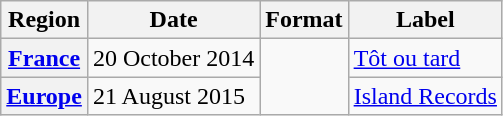<table class="wikitable sortable plainrowheaders">
<tr>
<th scope="col">Region</th>
<th scope="col">Date</th>
<th scope="col">Format</th>
<th scope="col">Label</th>
</tr>
<tr>
<th scope="row"><a href='#'>France</a></th>
<td>20 October 2014</td>
<td rowspan="2"></td>
<td><a href='#'>Tôt ou tard</a></td>
</tr>
<tr>
<th scope="row"><a href='#'>Europe</a></th>
<td>21 August 2015</td>
<td><a href='#'>Island Records</a></td>
</tr>
</table>
